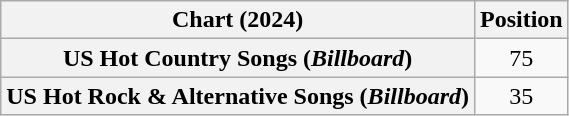<table class="wikitable sortable plainrowheaders" style="text-align:center">
<tr>
<th scope="col">Chart (2024)</th>
<th scope="col">Position</th>
</tr>
<tr>
<th scope="row">US Hot Country Songs (<em>Billboard</em>)</th>
<td>75</td>
</tr>
<tr>
<th scope="row">US Hot Rock & Alternative Songs (<em>Billboard</em>)</th>
<td>35</td>
</tr>
</table>
